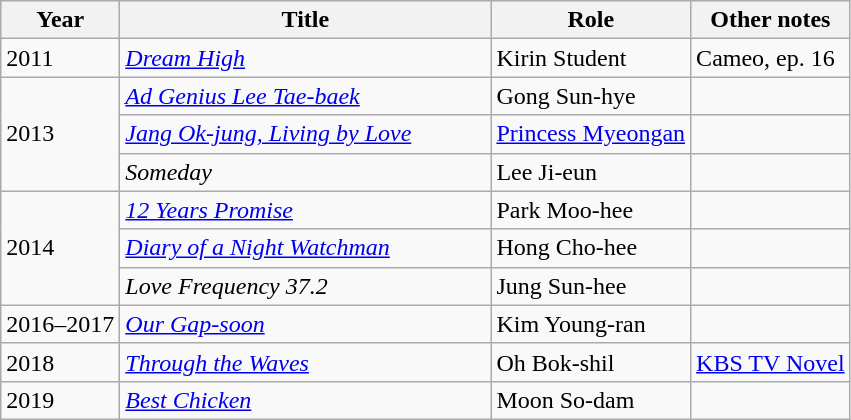<table class="wikitable plainrowheaders">
<tr>
<th>Year</th>
<th style=width:15em;">Title</th>
<th>Role</th>
<th>Other notes</th>
</tr>
<tr>
<td>2011</td>
<td scope=row><em><a href='#'>Dream High</a></em></td>
<td>Kirin Student</td>
<td>Cameo, ep. 16</td>
</tr>
<tr>
<td rowspan="3">2013</td>
<td scope=row><em><a href='#'>Ad Genius Lee Tae-baek</a></em></td>
<td>Gong Sun-hye</td>
<td></td>
</tr>
<tr>
<td scope=row><em><a href='#'>Jang Ok-jung, Living by Love</a></em></td>
<td><a href='#'>Princess Myeongan</a></td>
<td></td>
</tr>
<tr>
<td scope=row><em>Someday</em></td>
<td>Lee Ji-eun</td>
<td></td>
</tr>
<tr>
<td rowspan="3">2014</td>
<td scope=row><em><a href='#'>12 Years Promise</a></em></td>
<td>Park Moo-hee</td>
<td></td>
</tr>
<tr>
<td scope=row><em><a href='#'>Diary of a Night Watchman</a></em></td>
<td>Hong Cho-hee</td>
<td></td>
</tr>
<tr>
<td scope=row><em>Love Frequency 37.2</em></td>
<td>Jung Sun-hee</td>
<td></td>
</tr>
<tr>
<td>2016–2017</td>
<td scope=row><em><a href='#'>Our Gap-soon</a></em></td>
<td>Kim Young-ran</td>
<td></td>
</tr>
<tr>
<td>2018</td>
<td scope=row><em><a href='#'>Through the Waves</a></em></td>
<td>Oh Bok-shil</td>
<td><a href='#'>KBS TV Novel</a></td>
</tr>
<tr>
<td>2019</td>
<td scope=row><em><a href='#'>Best Chicken</a></em></td>
<td>Moon So-dam</td>
<td></td>
</tr>
</table>
